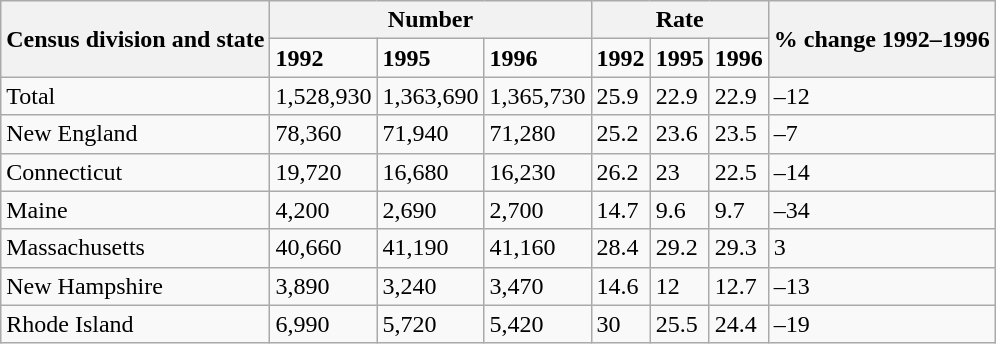<table class="wikitable">
<tr>
<th rowspan="2">Census division and state</th>
<th colspan="3">Number</th>
<th colspan="3">Rate</th>
<th rowspan="2">% change 1992–1996</th>
</tr>
<tr>
<td><strong>1992</strong></td>
<td><strong>1995</strong></td>
<td><strong>1996</strong></td>
<td><strong>1992</strong></td>
<td><strong>1995</strong></td>
<td><strong>1996</strong></td>
</tr>
<tr>
<td>Total</td>
<td>1,528,930</td>
<td>1,363,690</td>
<td>1,365,730</td>
<td>25.9</td>
<td>22.9</td>
<td>22.9</td>
<td>–12</td>
</tr>
<tr>
<td>New England</td>
<td>78,360</td>
<td>71,940</td>
<td>71,280</td>
<td>25.2</td>
<td>23.6</td>
<td>23.5</td>
<td>–7</td>
</tr>
<tr>
<td>Connecticut</td>
<td>19,720</td>
<td>16,680</td>
<td>16,230</td>
<td>26.2</td>
<td>23</td>
<td>22.5</td>
<td>–14</td>
</tr>
<tr>
<td>Maine</td>
<td>4,200</td>
<td>2,690</td>
<td>2,700</td>
<td>14.7</td>
<td>9.6</td>
<td>9.7</td>
<td>–34</td>
</tr>
<tr>
<td>Massachusetts</td>
<td>40,660</td>
<td>41,190</td>
<td>41,160</td>
<td>28.4</td>
<td>29.2</td>
<td>29.3</td>
<td>3</td>
</tr>
<tr>
<td>New Hampshire</td>
<td>3,890</td>
<td>3,240</td>
<td>3,470</td>
<td>14.6</td>
<td>12</td>
<td>12.7</td>
<td>–13</td>
</tr>
<tr>
<td>Rhode Island</td>
<td>6,990</td>
<td>5,720</td>
<td>5,420</td>
<td>30</td>
<td>25.5</td>
<td>24.4</td>
<td>–19</td>
</tr>
</table>
